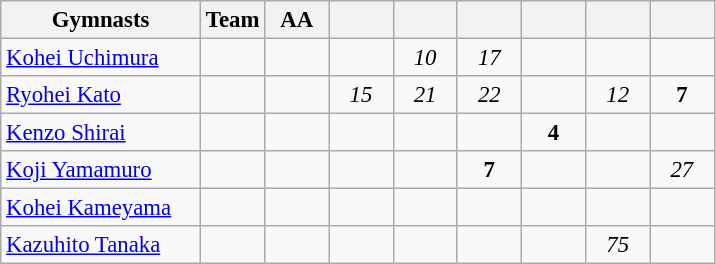<table class="wikitable sortable collapsible autocollapse plainrowheaders" style="text-align:center; font-size:95%;">
<tr>
<th width=28% class=unsortable>Gymnasts</th>
<th width=9% class=unsortable>Team</th>
<th width=9% class=unsortable>AA</th>
<th width=9% class=unsortable></th>
<th width=9% class=unsortable></th>
<th width=9% class=unsortable></th>
<th width=9% class=unsortable></th>
<th width=9% class=unsortable></th>
<th width=9% class=unsortable></th>
</tr>
<tr>
<td align=left><a href='#'>Kohei Uchimura</a></td>
<td></td>
<td></td>
<td></td>
<td><em>10</em></td>
<td><em>17</em></td>
<td></td>
<td></td>
<td></td>
</tr>
<tr>
<td align=left><a href='#'>Ryohei Kato</a></td>
<td></td>
<td></td>
<td><em>15</em></td>
<td><em>21</em></td>
<td><em>22</em></td>
<td></td>
<td><em>12</em></td>
<td><strong>7</strong></td>
</tr>
<tr>
<td align=left><a href='#'>Kenzo Shirai</a></td>
<td></td>
<td></td>
<td></td>
<td></td>
<td></td>
<td><strong>4</strong></td>
<td></td>
<td></td>
</tr>
<tr>
<td align=left><a href='#'>Koji Yamamuro</a></td>
<td></td>
<td></td>
<td></td>
<td></td>
<td><strong>7</strong></td>
<td></td>
<td></td>
<td><em>27</em></td>
</tr>
<tr>
<td align=left><a href='#'>Kohei Kameyama</a></td>
<td></td>
<td></td>
<td></td>
<td></td>
<td></td>
<td></td>
<td></td>
<td></td>
</tr>
<tr>
<td align=left><a href='#'>Kazuhito Tanaka</a></td>
<td></td>
<td></td>
<td></td>
<td></td>
<td></td>
<td></td>
<td><em>75</em></td>
<td></td>
</tr>
</table>
